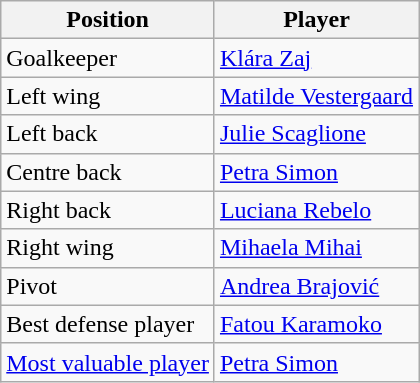<table class="wikitable">
<tr>
<th>Position</th>
<th>Player</th>
</tr>
<tr>
<td>Goalkeeper</td>
<td> <a href='#'>Klára Zaj</a></td>
</tr>
<tr>
<td>Left wing</td>
<td> <a href='#'>Matilde Vestergaard</a></td>
</tr>
<tr>
<td>Left back</td>
<td> <a href='#'>Julie Scaglione</a></td>
</tr>
<tr>
<td>Centre back</td>
<td> <a href='#'>Petra Simon</a></td>
</tr>
<tr>
<td>Right back</td>
<td> <a href='#'>Luciana Rebelo</a></td>
</tr>
<tr>
<td>Right wing</td>
<td> <a href='#'>Mihaela Mihai</a></td>
</tr>
<tr>
<td>Pivot</td>
<td> <a href='#'>Andrea Brajović</a></td>
</tr>
<tr>
<td>Best defense player</td>
<td> <a href='#'>Fatou Karamoko</a></td>
</tr>
<tr>
<td><a href='#'>Most valuable player</a></td>
<td> <a href='#'>Petra Simon</a></td>
</tr>
</table>
